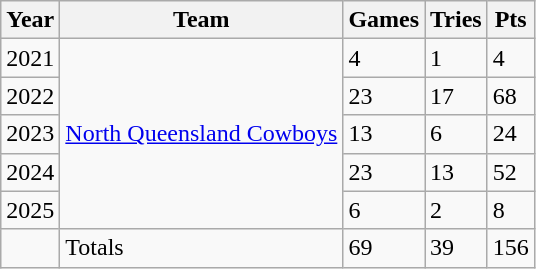<table class="wikitable">
<tr>
<th>Year</th>
<th>Team</th>
<th>Games</th>
<th>Tries</th>
<th>Pts</th>
</tr>
<tr>
<td>2021</td>
<td rowspan="5"> <a href='#'>North Queensland Cowboys</a></td>
<td>4</td>
<td>1</td>
<td>4</td>
</tr>
<tr>
<td>2022</td>
<td>23</td>
<td>17</td>
<td>68</td>
</tr>
<tr>
<td>2023</td>
<td>13</td>
<td>6</td>
<td>24</td>
</tr>
<tr>
<td>2024</td>
<td>23</td>
<td>13</td>
<td>52</td>
</tr>
<tr>
<td>2025</td>
<td>6</td>
<td>2</td>
<td>8</td>
</tr>
<tr>
<td></td>
<td>Totals</td>
<td>69</td>
<td>39</td>
<td>156</td>
</tr>
</table>
